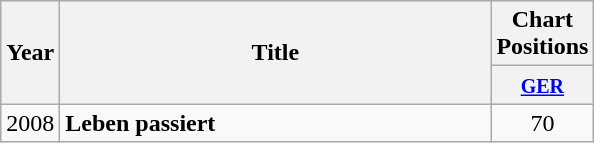<table class="wikitable">
<tr>
<th width="25" rowspan="2">Year</th>
<th width="280" rowspan="2">Title</th>
<th colspan="1">Chart Positions</th>
</tr>
<tr bgcolor="#dddddd">
<th width="30"><small><a href='#'>GER</a></small></th>
</tr>
<tr>
<td>2008</td>
<td><strong>Leben passiert</strong></td>
<td align="center">70</td>
</tr>
</table>
